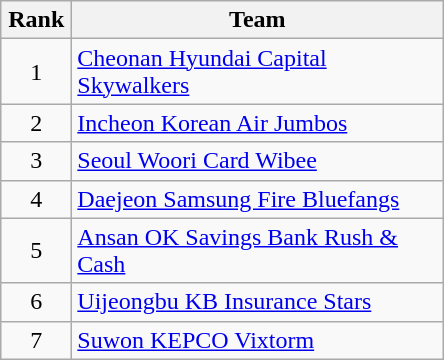<table class="wikitable" style="text-align:center;">
<tr>
<th width=40>Rank</th>
<th width=240>Team</th>
</tr>
<tr>
<td>1</td>
<td style="text-align:left;"><a href='#'>Cheonan Hyundai Capital Skywalkers</a></td>
</tr>
<tr>
<td>2</td>
<td style="text-align:left;"><a href='#'>Incheon Korean Air Jumbos</a></td>
</tr>
<tr>
<td>3</td>
<td style="text-align:left;"><a href='#'>Seoul Woori Card Wibee</a></td>
</tr>
<tr>
<td>4</td>
<td style="text-align:left;"><a href='#'>Daejeon Samsung Fire Bluefangs</a></td>
</tr>
<tr>
<td>5</td>
<td style="text-align:left;"><a href='#'>Ansan OK Savings Bank Rush & Cash</a></td>
</tr>
<tr>
<td>6</td>
<td style="text-align:left;"><a href='#'>Uijeongbu KB Insurance Stars</a></td>
</tr>
<tr>
<td>7</td>
<td style="text-align:left;"><a href='#'>Suwon KEPCO Vixtorm</a></td>
</tr>
</table>
